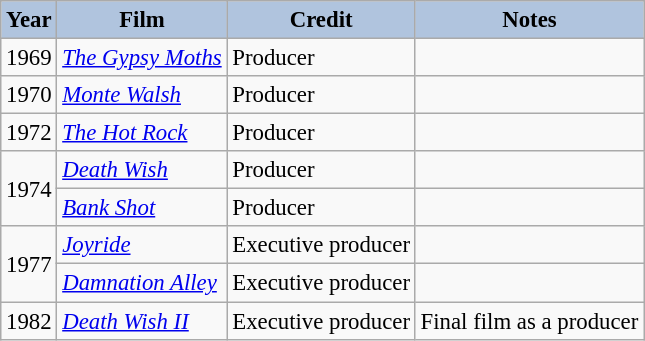<table class="wikitable" style="font-size:95%;">
<tr>
<th style="background:#B0C4DE;">Year</th>
<th style="background:#B0C4DE;">Film</th>
<th style="background:#B0C4DE;">Credit</th>
<th style="background:#B0C4DE;">Notes</th>
</tr>
<tr>
<td>1969</td>
<td><em><a href='#'>The Gypsy Moths</a></em></td>
<td>Producer</td>
<td></td>
</tr>
<tr>
<td>1970</td>
<td><em><a href='#'>Monte Walsh</a></em></td>
<td>Producer</td>
<td></td>
</tr>
<tr>
<td>1972</td>
<td><em><a href='#'>The Hot Rock</a></em></td>
<td>Producer</td>
<td></td>
</tr>
<tr>
<td rowspan=2>1974</td>
<td><em><a href='#'>Death Wish</a></em></td>
<td>Producer</td>
<td></td>
</tr>
<tr>
<td><em><a href='#'>Bank Shot</a></em></td>
<td>Producer</td>
<td></td>
</tr>
<tr>
<td rowspan=2>1977</td>
<td><em><a href='#'>Joyride</a></em></td>
<td>Executive producer</td>
<td></td>
</tr>
<tr>
<td><em><a href='#'>Damnation Alley</a></em></td>
<td>Executive producer</td>
<td></td>
</tr>
<tr>
<td>1982</td>
<td><em><a href='#'>Death Wish II</a></em></td>
<td>Executive producer</td>
<td>Final film as a producer</td>
</tr>
</table>
